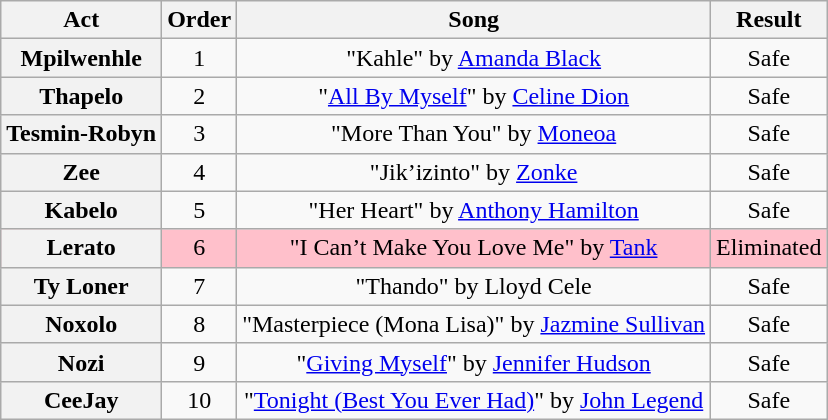<table class="wikitable plainrowheaders" style="text-align:center;">
<tr>
<th scope"col">Act</th>
<th scope"col">Order</th>
<th scope"col">Song</th>
<th scope"col">Result</th>
</tr>
<tr>
<th scope=row>Mpilwenhle</th>
<td>1</td>
<td>"Kahle" by <a href='#'>Amanda Black</a></td>
<td>Safe</td>
</tr>
<tr s>
<th scope=row>Thapelo</th>
<td>2</td>
<td>"<a href='#'>All By Myself</a>" by <a href='#'>Celine Dion</a></td>
<td>Safe</td>
</tr>
<tr>
<th scope=row>Tesmin-Robyn</th>
<td>3</td>
<td>"More Than You" by <a href='#'>Moneoa</a></td>
<td>Safe</td>
</tr>
<tr>
<th scope=row>Zee</th>
<td>4</td>
<td>"Jik’izinto" by <a href='#'>Zonke</a></td>
<td>Safe</td>
</tr>
<tr>
<th scope=row>Kabelo</th>
<td>5</td>
<td>"Her Heart" by <a href='#'>Anthony Hamilton</a></td>
<td>Safe</td>
</tr>
<tr style="background: pink">
<th scope=row>Lerato</th>
<td>6</td>
<td>"I Can’t Make You Love Me" by <a href='#'>Tank</a></td>
<td>Eliminated</td>
</tr>
<tr>
<th scope=row>Ty Loner</th>
<td>7</td>
<td>"Thando" by Lloyd Cele</td>
<td>Safe</td>
</tr>
<tr>
<th scope=row>Noxolo</th>
<td>8</td>
<td>"Masterpiece (Mona Lisa)" by <a href='#'>Jazmine Sullivan</a></td>
<td>Safe</td>
</tr>
<tr>
<th scope=row>Nozi</th>
<td>9</td>
<td>"<a href='#'>Giving Myself</a>" by <a href='#'>Jennifer Hudson</a></td>
<td>Safe</td>
</tr>
<tr>
<th scope=row>CeeJay</th>
<td>10</td>
<td>"<a href='#'>Tonight (Best You Ever Had)</a>" by <a href='#'>John Legend</a></td>
<td>Safe</td>
</tr>
</table>
